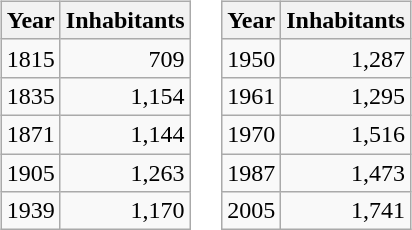<table border="0">
<tr>
<td valign="top"><br><table class="wikitable">
<tr>
<th>Year</th>
<th>Inhabitants</th>
</tr>
<tr>
<td>1815</td>
<td align="right">709</td>
</tr>
<tr>
<td>1835</td>
<td align="right">1,154</td>
</tr>
<tr>
<td>1871</td>
<td align="right">1,144</td>
</tr>
<tr>
<td>1905</td>
<td align="right">1,263</td>
</tr>
<tr>
<td>1939</td>
<td align="right">1,170</td>
</tr>
</table>
</td>
<td valign="top"><br><table class="wikitable">
<tr>
<th>Year</th>
<th>Inhabitants</th>
</tr>
<tr>
<td>1950</td>
<td align="right">1,287</td>
</tr>
<tr>
<td>1961</td>
<td align="right">1,295</td>
</tr>
<tr>
<td>1970</td>
<td align="right">1,516</td>
</tr>
<tr>
<td>1987</td>
<td align="right">1,473</td>
</tr>
<tr>
<td>2005</td>
<td align="right">1,741</td>
</tr>
</table>
</td>
</tr>
</table>
